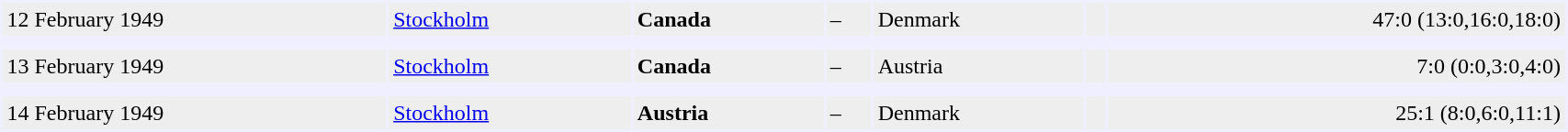<table cellspacing="2" border="0" cellpadding="3" bgcolor="#EFEFFF" width="90%">
<tr>
<td bgcolor="#EEEEEE">12 February 1949</td>
<td bgcolor="#EEEEEE"><a href='#'>Stockholm</a></td>
<td bgcolor="#EEEEEE"> <strong>Canada</strong></td>
<td bgcolor="#EEEEEE">–</td>
<td bgcolor="#EEEEEE"> Denmark</td>
<td bgcolor="#EEEEEE"></td>
<td bgcolor="#EEEEEE" align="right">47:0 (13:0,16:0,18:0)</td>
</tr>
<tr>
<td></td>
</tr>
<tr>
<td bgcolor="#EEEEEE">13 February 1949</td>
<td bgcolor="#EEEEEE"><a href='#'>Stockholm</a></td>
<td bgcolor="#EEEEEE"> <strong>Canada</strong></td>
<td bgcolor="#EEEEEE">–</td>
<td bgcolor="#EEEEEE"> Austria</td>
<td bgcolor="#EEEEEE"></td>
<td bgcolor="#EEEEEE" align="right">7:0 (0:0,3:0,4:0)</td>
</tr>
<tr>
<td></td>
</tr>
<tr>
<td bgcolor="#EEEEEE">14 February 1949</td>
<td bgcolor="#EEEEEE"><a href='#'>Stockholm</a></td>
<td bgcolor="#EEEEEE"> <strong>Austria</strong></td>
<td bgcolor="#EEEEEE">–</td>
<td bgcolor="#EEEEEE"> Denmark</td>
<td bgcolor="#EEEEEE"></td>
<td bgcolor="#EEEEEE" align="right">25:1 (8:0,6:0,11:1)</td>
</tr>
</table>
